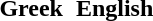<table>
<tr>
<th style="width:50%;" scope="col">Greek</th>
<th style="width:50%;" scope="col">English</th>
</tr>
<tr>
<td style="vertical-align:top;"><br></td>
<td style="vertical-align:top;"><br></td>
</tr>
</table>
